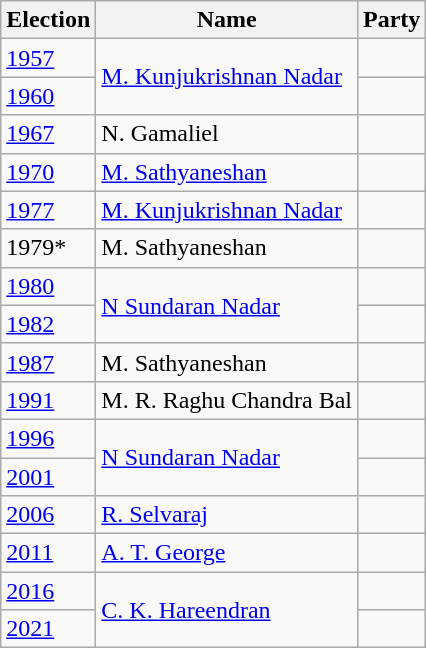<table class="wikitable sortable">
<tr>
<th>Election</th>
<th>Name</th>
<th colspan="2">Party</th>
</tr>
<tr>
<td><a href='#'>1957</a></td>
<td rowspan="2"><a href='#'>M. Kunjukrishnan Nadar</a></td>
<td></td>
</tr>
<tr>
<td><a href='#'>1960</a></td>
<td></td>
</tr>
<tr>
<td><a href='#'>1967</a></td>
<td>N. Gamaliel</td>
<td></td>
</tr>
<tr>
<td><a href='#'>1970</a></td>
<td><a href='#'>M. Sathyaneshan</a></td>
<td></td>
</tr>
<tr>
<td><a href='#'>1977</a></td>
<td><a href='#'>M. Kunjukrishnan Nadar</a></td>
<td></td>
</tr>
<tr>
<td>1979*</td>
<td>M. Sathyaneshan</td>
<td></td>
</tr>
<tr>
<td><a href='#'>1980</a></td>
<td rowspan="2"><a href='#'>N Sundaran Nadar</a></td>
<td></td>
</tr>
<tr>
<td><a href='#'>1982</a></td>
<td></td>
</tr>
<tr>
<td><a href='#'>1987</a></td>
<td>M. Sathyaneshan</td>
<td></td>
</tr>
<tr>
<td><a href='#'>1991</a></td>
<td>M. R. Raghu Chandra Bal</td>
<td></td>
</tr>
<tr>
<td><a href='#'>1996</a></td>
<td rowspan="2"><a href='#'>N Sundaran Nadar</a></td>
<td></td>
</tr>
<tr>
<td><a href='#'>2001</a></td>
<td></td>
</tr>
<tr>
<td><a href='#'>2006</a></td>
<td><a href='#'>R. Selvaraj</a></td>
<td></td>
</tr>
<tr>
<td><a href='#'>2011</a></td>
<td><a href='#'>A. T. George</a></td>
<td></td>
</tr>
<tr>
<td><a href='#'>2016</a></td>
<td rowspan="2"><a href='#'>C. K. Hareendran</a></td>
<td></td>
</tr>
<tr>
<td><a href='#'>2021</a></td>
</tr>
</table>
